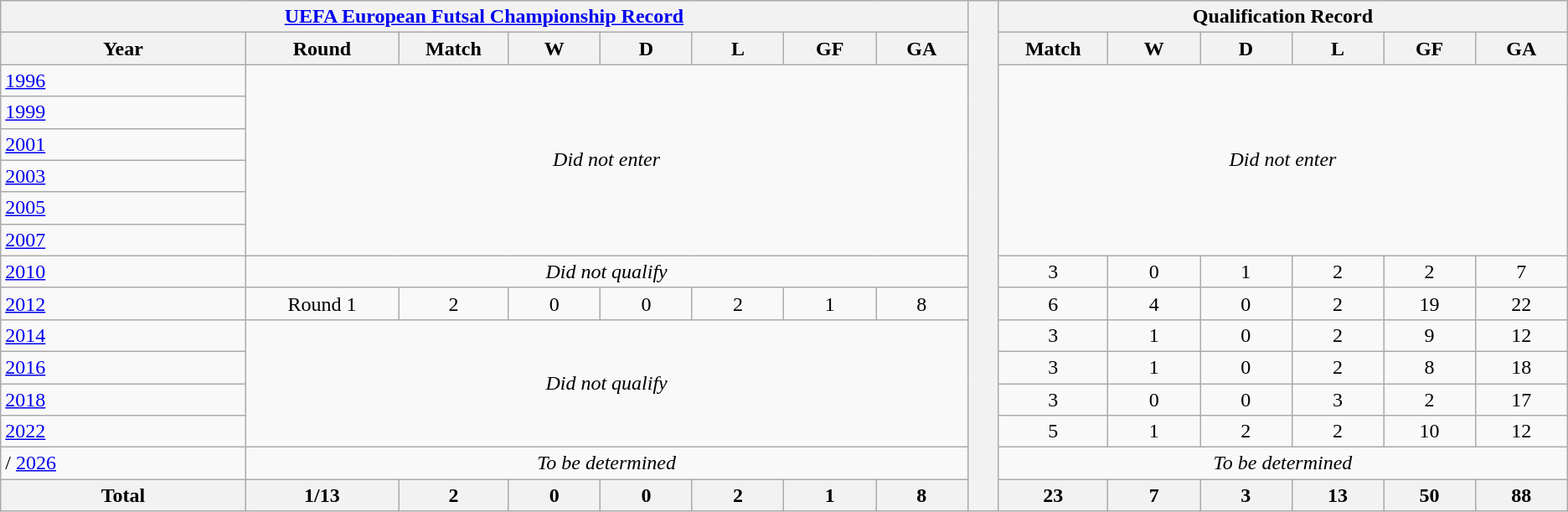<table class="wikitable" style="text-align: center;font-size:100%;">
<tr>
<th colspan=8><a href='#'>UEFA European Futsal Championship Record</a></th>
<th rowspan=17 width=1%></th>
<th colspan=7>Qualification Record</th>
</tr>
<tr>
<th width=8%>Year</th>
<th width=5%>Round</th>
<th width=3%>Match</th>
<th width=3%>W</th>
<th width=3%>D</th>
<th width=3%>L</th>
<th width=3%>GF</th>
<th width=3%>GA</th>
<th width=3%>Match</th>
<th width=3%>W</th>
<th width=3%>D</th>
<th width=3%>L</th>
<th width=3%>GF</th>
<th width=3%>GA</th>
</tr>
<tr>
<td align=left> <a href='#'>1996</a></td>
<td colspan=7 rowspan=6><em>Did not enter</em></td>
<td colspan=7 rowspan=6><em>Did not enter</em></td>
</tr>
<tr>
<td align=left> <a href='#'>1999</a></td>
</tr>
<tr>
<td align=left> <a href='#'>2001</a></td>
</tr>
<tr>
<td align=left> <a href='#'>2003</a></td>
</tr>
<tr>
<td align=left> <a href='#'>2005</a></td>
</tr>
<tr>
<td align=left> <a href='#'>2007</a></td>
</tr>
<tr>
<td align=left> <a href='#'>2010</a></td>
<td colspan=7><em>Did not qualify</em></td>
<td>3</td>
<td>0</td>
<td>1</td>
<td>2</td>
<td>2</td>
<td>7</td>
</tr>
<tr>
<td align=left> <a href='#'>2012</a></td>
<td>Round 1</td>
<td>2</td>
<td>0</td>
<td>0</td>
<td>2</td>
<td>1</td>
<td>8</td>
<td>6</td>
<td>4</td>
<td>0</td>
<td>2</td>
<td>19</td>
<td>22</td>
</tr>
<tr>
<td align=left> <a href='#'>2014</a></td>
<td colspan=7 rowspan=4><em>Did not qualify</em></td>
<td>3</td>
<td>1</td>
<td>0</td>
<td>2</td>
<td>9</td>
<td>12</td>
</tr>
<tr>
<td align=left> <a href='#'>2016</a></td>
<td>3</td>
<td>1</td>
<td>0</td>
<td>2</td>
<td>8</td>
<td>18</td>
</tr>
<tr>
<td align=left> <a href='#'>2018</a></td>
<td>3</td>
<td>0</td>
<td>0</td>
<td>3</td>
<td>2</td>
<td>17</td>
</tr>
<tr>
<td align=left> <a href='#'>2022</a></td>
<td>5</td>
<td>1</td>
<td>2</td>
<td>2</td>
<td>10</td>
<td>12</td>
</tr>
<tr>
<td align=left>/ <a href='#'>2026</a></td>
<td colspan=7><em>To be determined</em></td>
<td colspan=6><em>To be determined</em></td>
</tr>
<tr>
<th>Total</th>
<th>1/13</th>
<th>2</th>
<th>0</th>
<th>0</th>
<th>2</th>
<th>1</th>
<th>8</th>
<th>23</th>
<th>7</th>
<th>3</th>
<th>13</th>
<th>50</th>
<th>88</th>
</tr>
</table>
